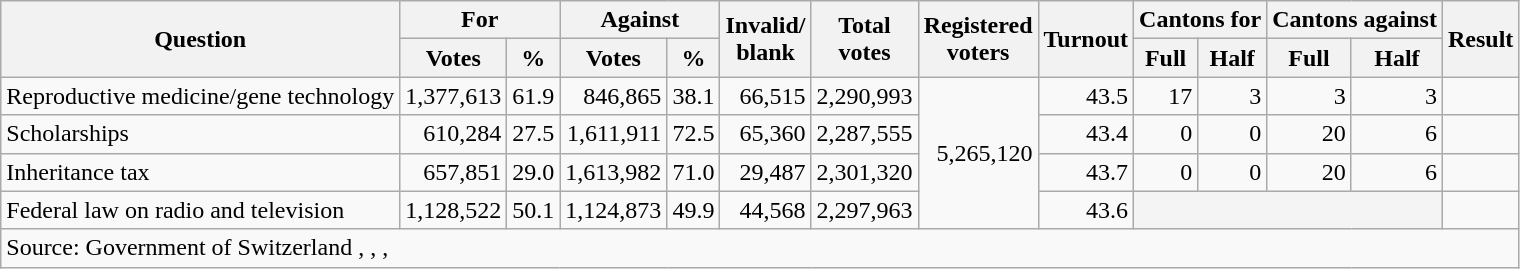<table class=wikitable style=text-align:right>
<tr>
<th rowspan=2>Question</th>
<th colspan=2>For</th>
<th colspan=2>Against</th>
<th rowspan=2>Invalid/<br>blank</th>
<th rowspan=2>Total<br>votes</th>
<th rowspan=2>Registered<br>voters</th>
<th rowspan=2>Turnout</th>
<th colspan=2>Cantons for</th>
<th colspan=2>Cantons against</th>
<th rowspan=2>Result</th>
</tr>
<tr>
<th>Votes</th>
<th>%</th>
<th>Votes</th>
<th>%</th>
<th>Full</th>
<th>Half</th>
<th>Full</th>
<th>Half</th>
</tr>
<tr>
<td align=left>Reproductive medicine/gene technology</td>
<td>1,377,613</td>
<td>61.9</td>
<td>846,865</td>
<td>38.1</td>
<td>66,515</td>
<td>2,290,993</td>
<td rowspan=4>5,265,120</td>
<td>43.5</td>
<td>17</td>
<td>3</td>
<td>3</td>
<td>3</td>
<td></td>
</tr>
<tr>
<td align=left>Scholarships</td>
<td>610,284</td>
<td>27.5</td>
<td>1,611,911</td>
<td>72.5</td>
<td>65,360</td>
<td>2,287,555</td>
<td>43.4</td>
<td>0</td>
<td>0</td>
<td>20</td>
<td>6</td>
<td></td>
</tr>
<tr>
<td align=left>Inheritance tax</td>
<td>657,851</td>
<td>29.0</td>
<td>1,613,982</td>
<td>71.0</td>
<td>29,487</td>
<td>2,301,320</td>
<td>43.7</td>
<td>0</td>
<td>0</td>
<td>20</td>
<td>6</td>
<td></td>
</tr>
<tr>
<td align=left>Federal law on radio and television</td>
<td>1,128,522</td>
<td>50.1</td>
<td>1,124,873</td>
<td>49.9</td>
<td>44,568</td>
<td>2,297,963</td>
<td>43.6</td>
<td colspan="4" style="background-color:#F4F4F4;"></td>
<td></td>
</tr>
<tr>
<td colspan=14 align=left>Source: Government of Switzerland , , , </td>
</tr>
</table>
